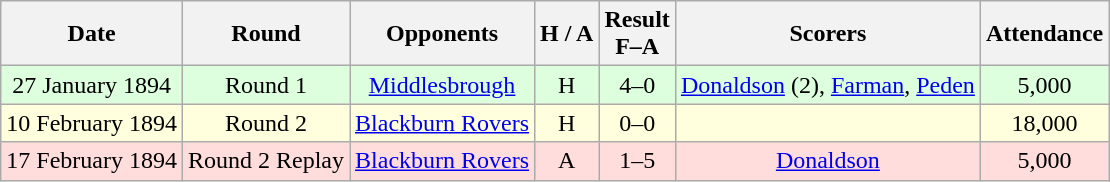<table class="wikitable" style="text-align:center">
<tr>
<th>Date</th>
<th>Round</th>
<th>Opponents</th>
<th>H / A</th>
<th>Result<br>F–A</th>
<th>Scorers</th>
<th>Attendance</th>
</tr>
<tr bgcolor="#ddffdd">
<td>27 January 1894</td>
<td>Round 1</td>
<td><a href='#'>Middlesbrough</a></td>
<td>H</td>
<td>4–0</td>
<td><a href='#'>Donaldson</a> (2), <a href='#'>Farman</a>, <a href='#'>Peden</a></td>
<td>5,000</td>
</tr>
<tr bgcolor="#ffffdd">
<td>10 February 1894</td>
<td>Round 2</td>
<td><a href='#'>Blackburn Rovers</a></td>
<td>H</td>
<td>0–0</td>
<td></td>
<td>18,000</td>
</tr>
<tr bgcolor="#ffdddd">
<td>17 February 1894</td>
<td>Round 2 Replay</td>
<td><a href='#'>Blackburn Rovers</a></td>
<td>A</td>
<td>1–5</td>
<td><a href='#'>Donaldson</a></td>
<td>5,000</td>
</tr>
</table>
